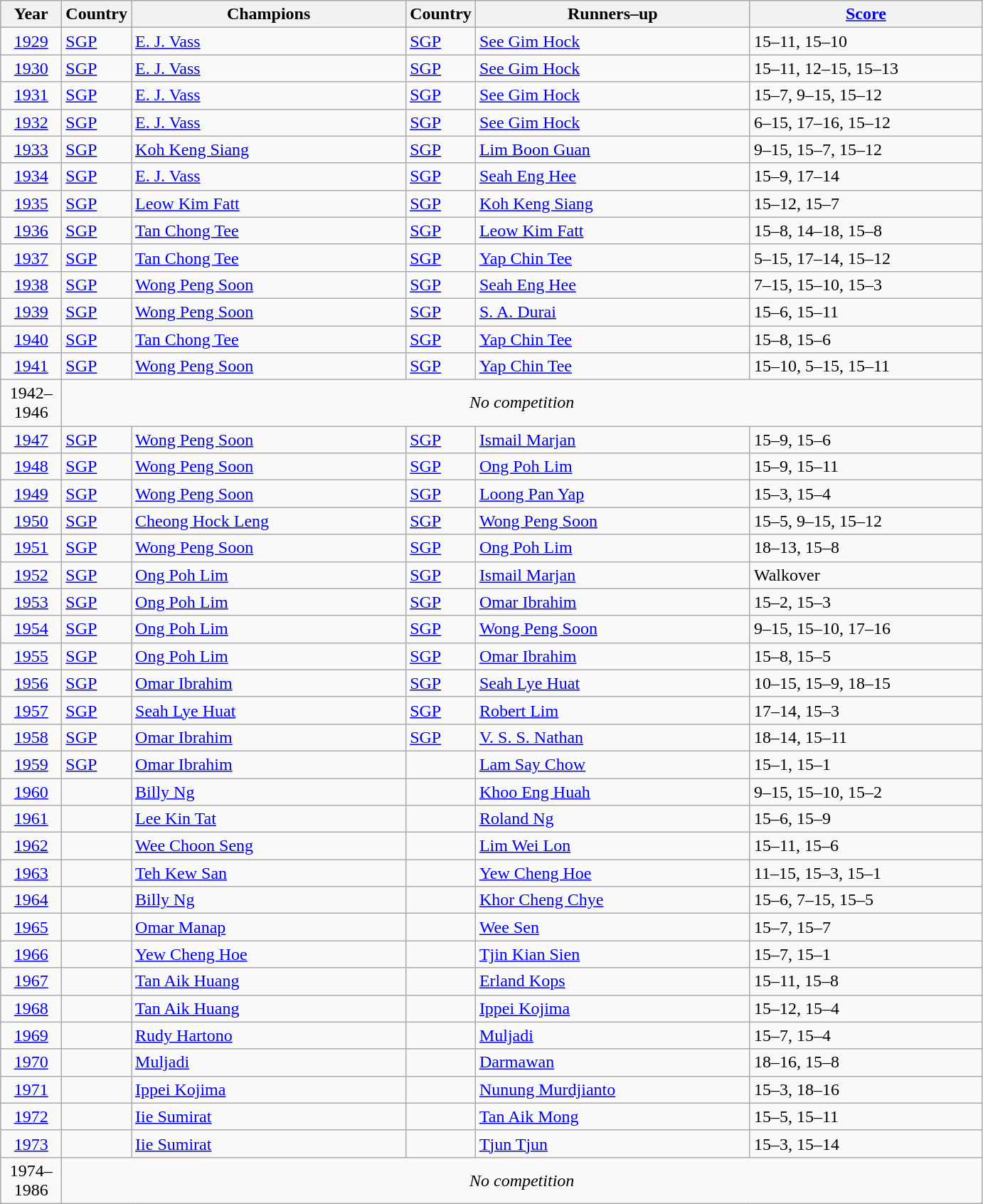<table class="sortable wikitable">
<tr>
<th width=50>Year</th>
<th width=50>Country</th>
<th width=250>Champions</th>
<th width=50>Country</th>
<th width=250>Runners–up</th>
<th class="unsortable" width=210><a href='#'>Score</a></th>
</tr>
<tr>
<td align=center><a href='#'>1929</a></td>
<td> <a href='#'>SGP</a></td>
<td><a href='#'>E. J. Vass</a></td>
<td> <a href='#'>SGP</a></td>
<td><a href='#'>See Gim Hock</a></td>
<td>15–11, 15–10</td>
</tr>
<tr>
<td align=center><a href='#'>1930</a></td>
<td> <a href='#'>SGP</a></td>
<td><a href='#'>E. J. Vass</a></td>
<td> <a href='#'>SGP</a></td>
<td><a href='#'>See Gim Hock</a></td>
<td>15–11, 12–15, 15–13</td>
</tr>
<tr>
<td align=center><a href='#'>1931</a></td>
<td> <a href='#'>SGP</a></td>
<td><a href='#'>E. J. Vass</a></td>
<td> <a href='#'>SGP</a></td>
<td><a href='#'>See Gim Hock</a></td>
<td>15–7, 9–15, 15–12</td>
</tr>
<tr>
<td align=center><a href='#'>1932</a></td>
<td> <a href='#'>SGP</a></td>
<td><a href='#'>E. J. Vass</a></td>
<td> <a href='#'>SGP</a></td>
<td><a href='#'>See Gim Hock</a></td>
<td>6–15, 17–16, 15–12</td>
</tr>
<tr>
<td align=center><a href='#'>1933</a></td>
<td> <a href='#'>SGP</a></td>
<td><a href='#'>Koh Keng Siang</a></td>
<td> <a href='#'>SGP</a></td>
<td><a href='#'>Lim Boon Guan</a></td>
<td>9–15, 15–7, 15–12</td>
</tr>
<tr>
<td align=center><a href='#'>1934</a></td>
<td> <a href='#'>SGP</a></td>
<td><a href='#'>E. J. Vass</a></td>
<td> <a href='#'>SGP</a></td>
<td><a href='#'>Seah Eng Hee</a></td>
<td>15–9, 17–14</td>
</tr>
<tr>
<td align=center><a href='#'>1935</a></td>
<td> <a href='#'>SGP</a></td>
<td><a href='#'>Leow Kim Fatt</a></td>
<td> <a href='#'>SGP</a></td>
<td><a href='#'>Koh Keng Siang</a></td>
<td>15–12, 15–7</td>
</tr>
<tr>
<td align=center><a href='#'>1936</a></td>
<td> <a href='#'>SGP</a></td>
<td><a href='#'>Tan Chong Tee</a></td>
<td> <a href='#'>SGP</a></td>
<td><a href='#'>Leow Kim Fatt</a></td>
<td>15–8, 14–18, 15–8</td>
</tr>
<tr>
<td align=center><a href='#'>1937</a></td>
<td> <a href='#'>SGP</a></td>
<td><a href='#'>Tan Chong Tee</a></td>
<td> <a href='#'>SGP</a></td>
<td><a href='#'>Yap Chin Tee</a></td>
<td>5–15, 17–14, 15–12</td>
</tr>
<tr>
<td align=center><a href='#'>1938</a></td>
<td> <a href='#'>SGP</a></td>
<td><a href='#'>Wong Peng Soon</a></td>
<td> <a href='#'>SGP</a></td>
<td><a href='#'>Seah Eng Hee</a></td>
<td>7–15, 15–10, 15–3</td>
</tr>
<tr>
<td align=center><a href='#'>1939</a></td>
<td> <a href='#'>SGP</a></td>
<td><a href='#'>Wong Peng Soon</a></td>
<td> <a href='#'>SGP</a></td>
<td><a href='#'>S. A. Durai</a></td>
<td>15–6, 15–11</td>
</tr>
<tr>
<td align=center><a href='#'>1940</a></td>
<td> <a href='#'>SGP</a></td>
<td><a href='#'>Tan Chong Tee</a></td>
<td> <a href='#'>SGP</a></td>
<td><a href='#'>Yap Chin Tee</a></td>
<td>15–8, 15–6</td>
</tr>
<tr>
<td align=center><a href='#'>1941</a></td>
<td> <a href='#'>SGP</a></td>
<td><a href='#'>Wong Peng Soon</a></td>
<td> <a href='#'>SGP</a></td>
<td><a href='#'>Yap Chin Tee</a></td>
<td>15–10, 5–15, 15–11</td>
</tr>
<tr>
<td align=center>1942–1946</td>
<td colspan=5 align=center><em>No competition</em></td>
</tr>
<tr>
<td align=center><a href='#'>1947</a></td>
<td> <a href='#'>SGP</a></td>
<td><a href='#'>Wong Peng Soon</a></td>
<td> <a href='#'>SGP</a></td>
<td><a href='#'>Ismail Marjan</a></td>
<td>15–9, 15–6</td>
</tr>
<tr>
<td align=center><a href='#'>1948</a></td>
<td> <a href='#'>SGP</a></td>
<td><a href='#'>Wong Peng Soon</a></td>
<td> <a href='#'>SGP</a></td>
<td><a href='#'>Ong Poh Lim</a></td>
<td>15–9, 15–11</td>
</tr>
<tr>
<td align=center><a href='#'>1949</a></td>
<td> <a href='#'>SGP</a></td>
<td><a href='#'>Wong Peng Soon</a></td>
<td> <a href='#'>SGP</a></td>
<td><a href='#'>Loong Pan Yap</a></td>
<td>15–3, 15–4</td>
</tr>
<tr>
<td align=center><a href='#'>1950</a></td>
<td> <a href='#'>SGP</a></td>
<td><a href='#'>Cheong Hock Leng</a></td>
<td> <a href='#'>SGP</a></td>
<td><a href='#'>Wong Peng Soon</a></td>
<td>15–5, 9–15, 15–12</td>
</tr>
<tr>
<td align=center><a href='#'>1951</a></td>
<td> <a href='#'>SGP</a></td>
<td><a href='#'>Wong Peng Soon</a></td>
<td> <a href='#'>SGP</a></td>
<td><a href='#'>Ong Poh Lim</a></td>
<td>18–13, 15–8</td>
</tr>
<tr>
<td align=center><a href='#'>1952</a></td>
<td> <a href='#'>SGP</a></td>
<td><a href='#'>Ong Poh Lim</a></td>
<td> <a href='#'>SGP</a></td>
<td><a href='#'>Ismail Marjan</a></td>
<td>Walkover</td>
</tr>
<tr>
<td align=center><a href='#'>1953</a></td>
<td> <a href='#'>SGP</a></td>
<td><a href='#'>Ong Poh Lim</a></td>
<td> <a href='#'>SGP</a></td>
<td><a href='#'>Omar Ibrahim</a></td>
<td>15–2, 15–3</td>
</tr>
<tr>
<td align=center><a href='#'>1954</a></td>
<td> <a href='#'>SGP</a></td>
<td><a href='#'>Ong Poh Lim</a></td>
<td> <a href='#'>SGP</a></td>
<td><a href='#'>Wong Peng Soon</a></td>
<td>9–15, 15–10, 17–16</td>
</tr>
<tr>
<td align=center><a href='#'>1955</a></td>
<td> <a href='#'>SGP</a></td>
<td><a href='#'>Ong Poh Lim</a></td>
<td> <a href='#'>SGP</a></td>
<td><a href='#'>Omar Ibrahim</a></td>
<td>15–8, 15–5</td>
</tr>
<tr>
<td align=center><a href='#'>1956</a></td>
<td> <a href='#'>SGP</a></td>
<td><a href='#'>Omar Ibrahim</a></td>
<td> <a href='#'>SGP</a></td>
<td><a href='#'>Seah Lye Huat</a></td>
<td>10–15, 15–9, 18–15</td>
</tr>
<tr>
<td align=center><a href='#'>1957</a></td>
<td> <a href='#'>SGP</a></td>
<td><a href='#'>Seah Lye Huat</a></td>
<td> <a href='#'>SGP</a></td>
<td><a href='#'>Robert Lim</a></td>
<td>17–14, 15–3</td>
</tr>
<tr>
<td align=center><a href='#'>1958</a></td>
<td> <a href='#'>SGP</a></td>
<td><a href='#'>Omar Ibrahim</a></td>
<td> <a href='#'>SGP</a></td>
<td><a href='#'>V. S. S. Nathan</a></td>
<td>18–14, 15–11</td>
</tr>
<tr>
<td align=center><a href='#'>1959</a></td>
<td> <a href='#'>SGP</a></td>
<td><a href='#'>Omar Ibrahim</a></td>
<td></td>
<td><a href='#'>Lam Say Chow</a></td>
<td>15–1, 15–1</td>
</tr>
<tr>
<td align=center><a href='#'>1960</a></td>
<td></td>
<td><a href='#'>Billy Ng</a></td>
<td></td>
<td><a href='#'>Khoo Eng Huah</a></td>
<td>9–15, 15–10, 15–2</td>
</tr>
<tr>
<td align=center><a href='#'>1961</a></td>
<td></td>
<td><a href='#'>Lee Kin Tat</a></td>
<td></td>
<td><a href='#'>Roland Ng</a></td>
<td>15–6, 15–9</td>
</tr>
<tr>
<td align=center><a href='#'>1962</a></td>
<td></td>
<td><a href='#'>Wee Choon Seng</a></td>
<td></td>
<td><a href='#'>Lim Wei Lon</a></td>
<td>15–11, 15–6</td>
</tr>
<tr>
<td align=center><a href='#'>1963</a></td>
<td></td>
<td><a href='#'>Teh Kew San</a></td>
<td></td>
<td><a href='#'>Yew Cheng Hoe</a></td>
<td>11–15, 15–3, 15–1</td>
</tr>
<tr>
<td align=center><a href='#'>1964</a></td>
<td></td>
<td><a href='#'>Billy Ng</a></td>
<td></td>
<td><a href='#'>Khor Cheng Chye</a></td>
<td>15–6, 7–15, 15–5</td>
</tr>
<tr>
<td align=center><a href='#'>1965</a></td>
<td></td>
<td><a href='#'>Omar Manap</a></td>
<td></td>
<td><a href='#'>Wee Sen</a></td>
<td>15–7, 15–7</td>
</tr>
<tr>
<td align=center><a href='#'>1966</a></td>
<td></td>
<td><a href='#'>Yew Cheng Hoe</a></td>
<td></td>
<td><a href='#'>Tjin Kian Sien</a></td>
<td>15–7, 15–1</td>
</tr>
<tr>
<td align=center><a href='#'>1967</a></td>
<td></td>
<td><a href='#'>Tan Aik Huang</a></td>
<td></td>
<td><a href='#'>Erland Kops</a></td>
<td>15–11, 15–8</td>
</tr>
<tr>
<td align=center><a href='#'>1968</a></td>
<td></td>
<td><a href='#'>Tan Aik Huang</a></td>
<td></td>
<td><a href='#'>Ippei Kojima</a></td>
<td>15–12, 15–4</td>
</tr>
<tr>
<td align=center><a href='#'>1969</a></td>
<td></td>
<td><a href='#'>Rudy Hartono</a></td>
<td></td>
<td><a href='#'>Muljadi</a></td>
<td>15–7, 15–4</td>
</tr>
<tr>
<td align=center><a href='#'>1970</a></td>
<td></td>
<td><a href='#'>Muljadi</a></td>
<td></td>
<td><a href='#'>Darmawan</a></td>
<td>18–16, 15–8</td>
</tr>
<tr>
<td align=center><a href='#'>1971</a></td>
<td></td>
<td><a href='#'>Ippei Kojima</a></td>
<td></td>
<td><a href='#'>Nunung Murdjianto</a></td>
<td>15–3, 18–16</td>
</tr>
<tr>
<td align=center><a href='#'>1972</a></td>
<td></td>
<td><a href='#'>Iie Sumirat</a></td>
<td></td>
<td><a href='#'>Tan Aik Mong</a></td>
<td>15–5, 15–11</td>
</tr>
<tr>
<td align=center><a href='#'>1973</a></td>
<td></td>
<td><a href='#'>Iie Sumirat</a></td>
<td></td>
<td><a href='#'>Tjun Tjun</a></td>
<td>15–3, 15–14</td>
</tr>
<tr>
<td align=center>1974–1986</td>
<td colspan=5 align=center><em>No competition</em></td>
</tr>
</table>
